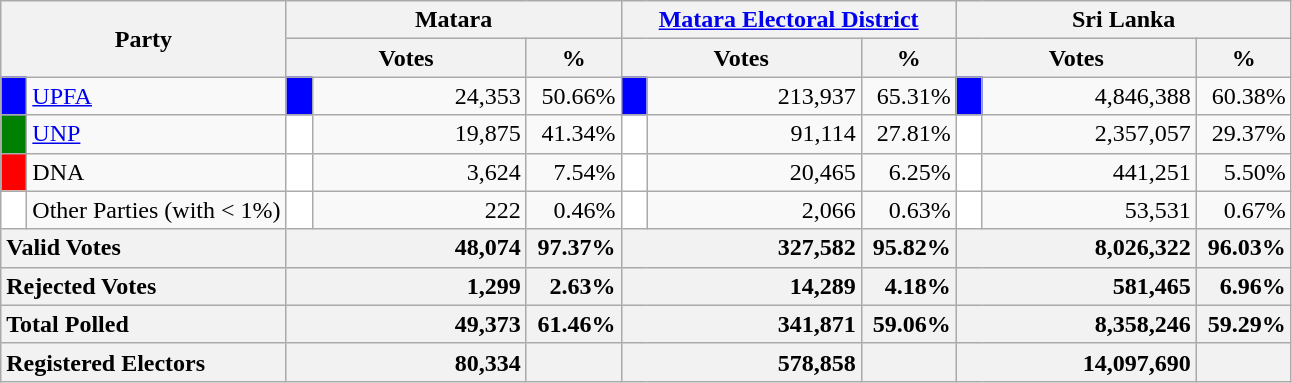<table class="wikitable">
<tr>
<th colspan="2" width="144px"rowspan="2">Party</th>
<th colspan="3" width="216px">Matara</th>
<th colspan="3" width="216px"><a href='#'>Matara Electoral District</a></th>
<th colspan="3" width="216px">Sri Lanka</th>
</tr>
<tr>
<th colspan="2" width="144px">Votes</th>
<th>%</th>
<th colspan="2" width="144px">Votes</th>
<th>%</th>
<th colspan="2" width="144px">Votes</th>
<th>%</th>
</tr>
<tr>
<td style="background-color:blue;" width="10px"></td>
<td style="text-align:left;"><a href='#'>UPFA</a></td>
<td style="background-color:blue;" width="10px"></td>
<td style="text-align:right;">24,353</td>
<td style="text-align:right;">50.66%</td>
<td style="background-color:blue;" width="10px"></td>
<td style="text-align:right;">213,937</td>
<td style="text-align:right;">65.31%</td>
<td style="background-color:blue;" width="10px"></td>
<td style="text-align:right;">4,846,388</td>
<td style="text-align:right;">60.38%</td>
</tr>
<tr>
<td style="background-color:green;" width="10px"></td>
<td style="text-align:left;"><a href='#'>UNP</a></td>
<td style="background-color:white;" width="10px"></td>
<td style="text-align:right;">19,875</td>
<td style="text-align:right;">41.34%</td>
<td style="background-color:white;" width="10px"></td>
<td style="text-align:right;">91,114</td>
<td style="text-align:right;">27.81%</td>
<td style="background-color:white;" width="10px"></td>
<td style="text-align:right;">2,357,057</td>
<td style="text-align:right;">29.37%</td>
</tr>
<tr>
<td style="background-color:red;" width="10px"></td>
<td style="text-align:left;">DNA</td>
<td style="background-color:white;" width="10px"></td>
<td style="text-align:right;">3,624</td>
<td style="text-align:right;">7.54%</td>
<td style="background-color:white;" width="10px"></td>
<td style="text-align:right;">20,465</td>
<td style="text-align:right;">6.25%</td>
<td style="background-color:white;" width="10px"></td>
<td style="text-align:right;">441,251</td>
<td style="text-align:right;">5.50%</td>
</tr>
<tr>
<td style="background-color:white;" width="10px"></td>
<td style="text-align:left;">Other Parties (with < 1%)</td>
<td style="background-color:white;" width="10px"></td>
<td style="text-align:right;">222</td>
<td style="text-align:right;">0.46%</td>
<td style="background-color:white;" width="10px"></td>
<td style="text-align:right;">2,066</td>
<td style="text-align:right;">0.63%</td>
<td style="background-color:white;" width="10px"></td>
<td style="text-align:right;">53,531</td>
<td style="text-align:right;">0.67%</td>
</tr>
<tr>
<th colspan="2" width="144px"style="text-align:left;">Valid Votes</th>
<th style="text-align:right;"colspan="2" width="144px">48,074</th>
<th style="text-align:right;">97.37%</th>
<th style="text-align:right;"colspan="2" width="144px">327,582</th>
<th style="text-align:right;">95.82%</th>
<th style="text-align:right;"colspan="2" width="144px">8,026,322</th>
<th style="text-align:right;">96.03%</th>
</tr>
<tr>
<th colspan="2" width="144px"style="text-align:left;">Rejected Votes</th>
<th style="text-align:right;"colspan="2" width="144px">1,299</th>
<th style="text-align:right;">2.63%</th>
<th style="text-align:right;"colspan="2" width="144px">14,289</th>
<th style="text-align:right;">4.18%</th>
<th style="text-align:right;"colspan="2" width="144px">581,465</th>
<th style="text-align:right;">6.96%</th>
</tr>
<tr>
<th colspan="2" width="144px"style="text-align:left;">Total Polled</th>
<th style="text-align:right;"colspan="2" width="144px">49,373</th>
<th style="text-align:right;">61.46%</th>
<th style="text-align:right;"colspan="2" width="144px">341,871</th>
<th style="text-align:right;">59.06%</th>
<th style="text-align:right;"colspan="2" width="144px">8,358,246</th>
<th style="text-align:right;">59.29%</th>
</tr>
<tr>
<th colspan="2" width="144px"style="text-align:left;">Registered Electors</th>
<th style="text-align:right;"colspan="2" width="144px">80,334</th>
<th></th>
<th style="text-align:right;"colspan="2" width="144px">578,858</th>
<th></th>
<th style="text-align:right;"colspan="2" width="144px">14,097,690</th>
<th></th>
</tr>
</table>
